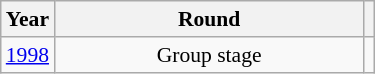<table class="wikitable" style="text-align: center; font-size:90%">
<tr>
<th>Year</th>
<th style="width:200px">Round</th>
<th></th>
</tr>
<tr>
<td><a href='#'>1998</a></td>
<td>Group stage</td>
<td></td>
</tr>
</table>
